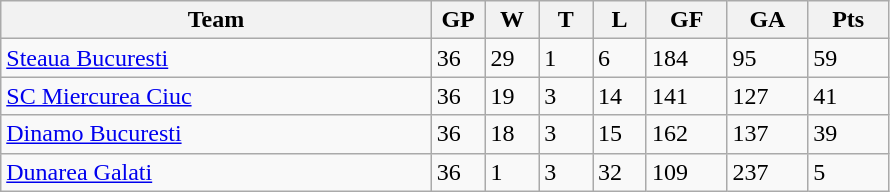<table class="wikitable">
<tr>
<th width="40%">Team</th>
<th width="5%">GP</th>
<th width="5%">W</th>
<th width="5%">T</th>
<th width="5%">L</th>
<th width="7.5%">GF</th>
<th width="7.5%">GA</th>
<th width="7.5%">Pts</th>
</tr>
<tr>
<td><a href='#'>Steaua Bucuresti</a></td>
<td>36</td>
<td>29</td>
<td>1</td>
<td>6</td>
<td>184</td>
<td>95</td>
<td>59</td>
</tr>
<tr>
<td><a href='#'>SC Miercurea Ciuc</a></td>
<td>36</td>
<td>19</td>
<td>3</td>
<td>14</td>
<td>141</td>
<td>127</td>
<td>41</td>
</tr>
<tr>
<td><a href='#'>Dinamo Bucuresti</a></td>
<td>36</td>
<td>18</td>
<td>3</td>
<td>15</td>
<td>162</td>
<td>137</td>
<td>39</td>
</tr>
<tr>
<td><a href='#'>Dunarea Galati</a></td>
<td>36</td>
<td>1</td>
<td>3</td>
<td>32</td>
<td>109</td>
<td>237</td>
<td>5</td>
</tr>
</table>
